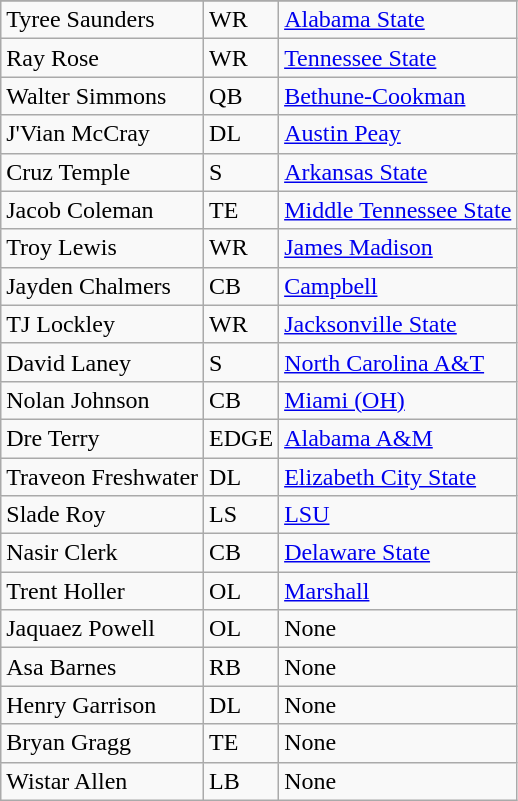<table class="wikitable">
<tr>
</tr>
<tr>
<td>Tyree Saunders</td>
<td>WR</td>
<td><a href='#'>Alabama State</a></td>
</tr>
<tr>
<td>Ray Rose</td>
<td>WR</td>
<td><a href='#'>Tennessee State</a></td>
</tr>
<tr>
<td>Walter Simmons</td>
<td>QB</td>
<td><a href='#'>Bethune-Cookman</a></td>
</tr>
<tr>
<td>J'Vian McCray</td>
<td>DL</td>
<td><a href='#'>Austin Peay</a></td>
</tr>
<tr>
<td>Cruz Temple</td>
<td>S</td>
<td><a href='#'>Arkansas State</a></td>
</tr>
<tr>
<td>Jacob Coleman</td>
<td>TE</td>
<td><a href='#'>Middle Tennessee State</a></td>
</tr>
<tr>
<td>Troy Lewis</td>
<td>WR</td>
<td><a href='#'>James Madison</a></td>
</tr>
<tr>
<td>Jayden Chalmers</td>
<td>CB</td>
<td><a href='#'>Campbell</a></td>
</tr>
<tr>
<td>TJ Lockley</td>
<td>WR</td>
<td><a href='#'>Jacksonville State</a></td>
</tr>
<tr>
<td>David Laney</td>
<td>S</td>
<td><a href='#'>North Carolina A&T</a></td>
</tr>
<tr>
<td>Nolan Johnson</td>
<td>CB</td>
<td><a href='#'>Miami (OH)</a></td>
</tr>
<tr>
<td>Dre Terry</td>
<td>EDGE</td>
<td><a href='#'>Alabama A&M</a></td>
</tr>
<tr>
<td>Traveon Freshwater</td>
<td>DL</td>
<td><a href='#'>Elizabeth City State</a></td>
</tr>
<tr>
<td>Slade Roy</td>
<td>LS</td>
<td><a href='#'>LSU</a></td>
</tr>
<tr>
<td>Nasir Clerk</td>
<td>CB</td>
<td><a href='#'>Delaware State</a></td>
</tr>
<tr>
<td>Trent Holler</td>
<td>OL</td>
<td><a href='#'>Marshall</a></td>
</tr>
<tr>
<td>Jaquaez Powell</td>
<td>OL</td>
<td>None</td>
</tr>
<tr>
<td>Asa Barnes</td>
<td>RB</td>
<td>None</td>
</tr>
<tr>
<td>Henry Garrison</td>
<td>DL</td>
<td>None</td>
</tr>
<tr>
<td>Bryan Gragg</td>
<td>TE</td>
<td>None</td>
</tr>
<tr>
<td>Wistar Allen</td>
<td>LB</td>
<td>None</td>
</tr>
</table>
